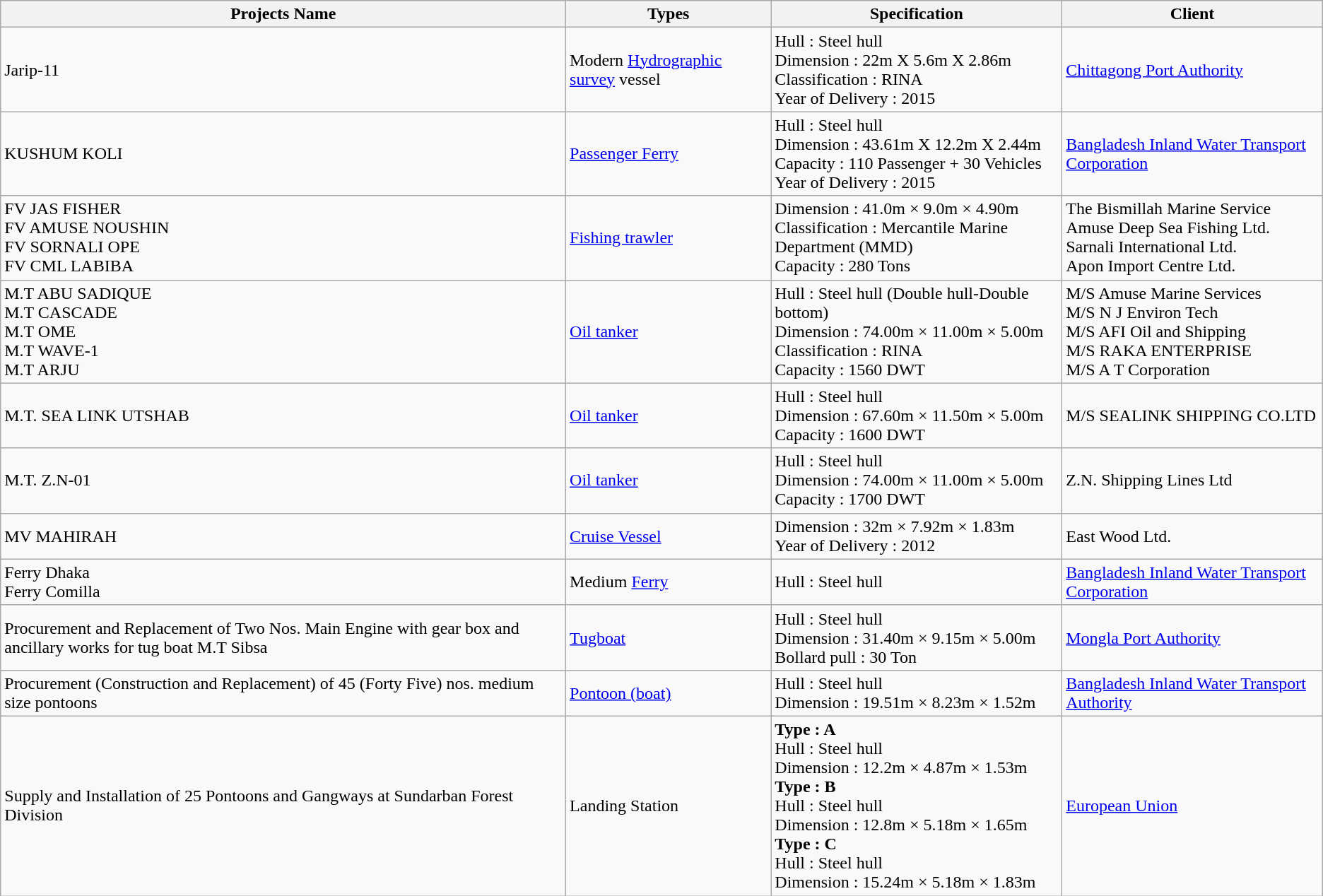<table class="wikitable">
<tr>
<th>Projects Name</th>
<th>Types</th>
<th>Specification</th>
<th>Client</th>
</tr>
<tr>
<td>Jarip-11</td>
<td>Modern <a href='#'>Hydrographic survey</a> vessel</td>
<td>Hull : Steel hull<br>Dimension : 22m  X  5.6m X  2.86m<br>Classification : RINA<br>Year of Delivery : 2015</td>
<td><a href='#'>Chittagong Port Authority</a></td>
</tr>
<tr>
<td>KUSHUM KOLI</td>
<td><a href='#'>Passenger Ferry</a></td>
<td>Hull : Steel hull<br>Dimension : 43.61m X 12.2m X 2.44m<br>Capacity : 110 Passenger + 30 Vehicles<br>Year of Delivery : 2015</td>
<td><a href='#'>Bangladesh Inland Water Transport Corporation</a></td>
</tr>
<tr>
<td>FV JAS FISHER<br>FV AMUSE NOUSHIN<br>FV  SORNALI OPE<br>FV  CML LABIBA</td>
<td><a href='#'>Fishing trawler</a></td>
<td>Dimension : 41.0m × 9.0m × 4.90m<br>Classification : Mercantile Marine Department (MMD)<br>Capacity : 280 Tons</td>
<td>The Bismillah Marine Service<br>Amuse Deep Sea Fishing Ltd.<br>Sarnali International Ltd.<br>Apon  Import Centre  Ltd.</td>
</tr>
<tr>
<td>M.T ABU SADIQUE<br>M.T  CASCADE<br>M.T  OME<br>M.T  WAVE-1<br>M.T  ARJU</td>
<td><a href='#'>Oil tanker</a></td>
<td>Hull : Steel hull (Double hull-Double bottom)<br>Dimension : 74.00m × 11.00m × 5.00m<br>Classification : RINA<br>Capacity : 1560 DWT</td>
<td>M/S Amuse Marine Services<br>M/S N J Environ Tech<br>M/S  AFI Oil and Shipping<br>M/S RAKA ENTERPRISE<br>M/S A T Corporation</td>
</tr>
<tr>
<td>M.T. SEA LINK UTSHAB</td>
<td><a href='#'>Oil tanker</a></td>
<td>Hull : Steel hull<br>Dimension : 67.60m × 11.50m × 5.00m<br>Capacity :  1600 DWT</td>
<td>M/S SEALINK SHIPPING CO.LTD</td>
</tr>
<tr>
<td>M.T. Z.N-01</td>
<td><a href='#'>Oil tanker</a></td>
<td>Hull : Steel hull<br>Dimension : 74.00m × 11.00m × 5.00m<br>Capacity : 1700 DWT</td>
<td>Z.N. Shipping Lines Ltd</td>
</tr>
<tr>
<td>MV MAHIRAH</td>
<td><a href='#'>Cruise Vessel</a></td>
<td>Dimension : 32m × 7.92m × 1.83m<br>Year of Delivery : 2012</td>
<td>East Wood Ltd.</td>
</tr>
<tr>
<td>Ferry Dhaka<br>Ferry Comilla</td>
<td>Medium <a href='#'>Ferry</a></td>
<td>Hull : Steel hull</td>
<td><a href='#'>Bangladesh Inland Water Transport Corporation</a></td>
</tr>
<tr>
<td>Procurement and Replacement of  Two Nos. Main Engine with gear box and ancillary works for tug boat M.T Sibsa</td>
<td><a href='#'>Tugboat</a></td>
<td>Hull : Steel hull<br>Dimension : 31.40m × 9.15m × 5.00m<br>Bollard pull :  30 Ton</td>
<td><a href='#'>Mongla Port Authority</a></td>
</tr>
<tr>
<td>Procurement (Construction and Replacement) of 45 (Forty Five) nos. medium size pontoons</td>
<td><a href='#'>Pontoon (boat)</a></td>
<td>Hull : Steel hull<br>Dimension : 19.51m × 8.23m × 1.52m</td>
<td><a href='#'>Bangladesh Inland Water Transport Authority</a></td>
</tr>
<tr>
<td>Supply and Installation of 25 Pontoons and Gangways at Sundarban Forest Division</td>
<td>Landing Station</td>
<td><strong>Type : A</strong><br>Hull : Steel hull<br>Dimension : 12.2m × 4.87m × 1.53m<br><strong>Type : B</strong><br>Hull : Steel hull<br>Dimension : 12.8m × 5.18m × 1.65m<br><strong>Type : C</strong><br>Hull : Steel hull<br>Dimension : 15.24m × 5.18m × 1.83m</td>
<td><a href='#'>European Union</a></td>
</tr>
</table>
